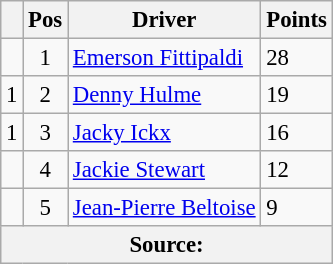<table class="wikitable" style="font-size: 95%;">
<tr>
<th></th>
<th>Pos</th>
<th>Driver</th>
<th>Points</th>
</tr>
<tr>
<td align="left"></td>
<td align="center">1</td>
<td> <a href='#'>Emerson Fittipaldi</a></td>
<td align="left">28</td>
</tr>
<tr>
<td align="left"> 1</td>
<td align="center">2</td>
<td> <a href='#'>Denny Hulme</a></td>
<td align="left">19</td>
</tr>
<tr>
<td align="left"> 1</td>
<td align="center">3</td>
<td> <a href='#'>Jacky Ickx</a></td>
<td align="left">16</td>
</tr>
<tr>
<td align="left"></td>
<td align="center">4</td>
<td> <a href='#'>Jackie Stewart</a></td>
<td align="left">12</td>
</tr>
<tr>
<td align="left"></td>
<td align="center">5</td>
<td> <a href='#'>Jean-Pierre Beltoise</a></td>
<td align="left">9</td>
</tr>
<tr>
<th colspan=4>Source: </th>
</tr>
</table>
